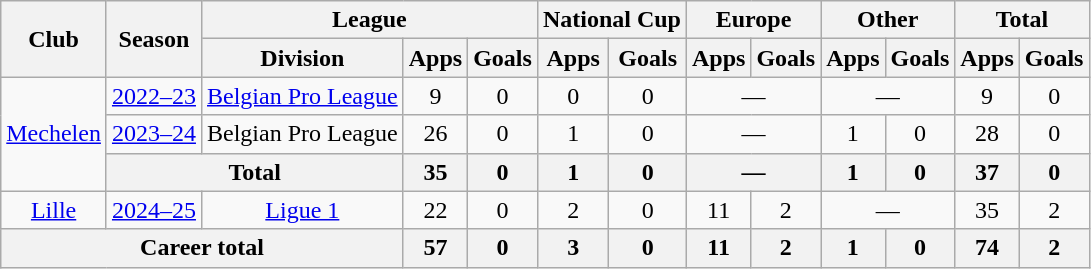<table class="wikitable" style="text-align: center;">
<tr>
<th rowspan="2">Club</th>
<th rowspan="2">Season</th>
<th colspan="3">League</th>
<th colspan="2">National Cup</th>
<th colspan="2">Europe</th>
<th colspan="2">Other</th>
<th colspan="2">Total</th>
</tr>
<tr>
<th>Division</th>
<th>Apps</th>
<th>Goals</th>
<th>Apps</th>
<th>Goals</th>
<th>Apps</th>
<th>Goals</th>
<th>Apps</th>
<th>Goals</th>
<th>Apps</th>
<th>Goals</th>
</tr>
<tr>
<td rowspan="3"><a href='#'>Mechelen</a></td>
<td><a href='#'>2022–23</a></td>
<td><a href='#'>Belgian Pro League</a></td>
<td>9</td>
<td>0</td>
<td>0</td>
<td>0</td>
<td colspan="2">—</td>
<td colspan="2">—</td>
<td>9</td>
<td>0</td>
</tr>
<tr>
<td><a href='#'>2023–24</a></td>
<td>Belgian Pro League</td>
<td>26</td>
<td>0</td>
<td>1</td>
<td>0</td>
<td colspan="2">—</td>
<td>1</td>
<td>0</td>
<td>28</td>
<td>0</td>
</tr>
<tr>
<th colspan="2">Total</th>
<th>35</th>
<th>0</th>
<th>1</th>
<th>0</th>
<th colspan="2">—</th>
<th>1</th>
<th>0</th>
<th>37</th>
<th>0</th>
</tr>
<tr>
<td><a href='#'>Lille</a></td>
<td><a href='#'>2024–25</a></td>
<td><a href='#'>Ligue 1</a></td>
<td>22</td>
<td>0</td>
<td>2</td>
<td>0</td>
<td>11</td>
<td>2</td>
<td colspan="2">—</td>
<td>35</td>
<td>2</td>
</tr>
<tr>
<th colspan="3">Career total</th>
<th>57</th>
<th>0</th>
<th>3</th>
<th>0</th>
<th>11</th>
<th>2</th>
<th>1</th>
<th>0</th>
<th>74</th>
<th>2</th>
</tr>
</table>
